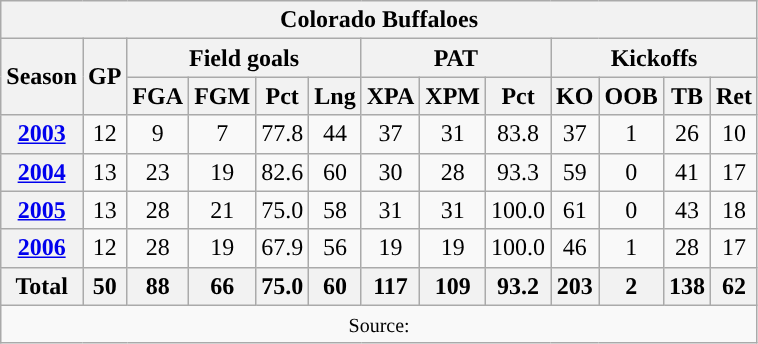<table class="wikitable" style="text-align: center;">
<tr>
<th colspan="13">Colorado Buffaloes</th>
</tr>
<tr>
<th rowspan="2">Season</th>
<th rowspan="2">GP</th>
<th colspan="4">Field goals</th>
<th colspan="3">PAT</th>
<th colspan="4">Kickoffs</th>
</tr>
<tr>
<th>FGA</th>
<th>FGM</th>
<th>Pct</th>
<th>Lng</th>
<th>XPA</th>
<th>XPM</th>
<th>Pct</th>
<th>KO</th>
<th>OOB</th>
<th>TB</th>
<th>Ret</th>
</tr>
<tr>
<th><a href='#'>2003</a></th>
<td>12</td>
<td>9</td>
<td>7</td>
<td>77.8</td>
<td>44</td>
<td>37</td>
<td>31</td>
<td>83.8</td>
<td>37</td>
<td>1</td>
<td>26</td>
<td>10</td>
</tr>
<tr>
<th><a href='#'>2004</a></th>
<td>13</td>
<td>23</td>
<td>19</td>
<td>82.6</td>
<td>60</td>
<td>30</td>
<td>28</td>
<td>93.3</td>
<td>59</td>
<td>0</td>
<td>41</td>
<td>17</td>
</tr>
<tr>
<th><a href='#'>2005</a></th>
<td>13</td>
<td>28</td>
<td>21</td>
<td>75.0</td>
<td>58</td>
<td>31</td>
<td>31</td>
<td>100.0</td>
<td>61</td>
<td>0</td>
<td>43</td>
<td>18</td>
</tr>
<tr>
<th><a href='#'>2006</a></th>
<td>12</td>
<td>28</td>
<td>19</td>
<td>67.9</td>
<td>56</td>
<td>19</td>
<td>19</td>
<td>100.0</td>
<td>46</td>
<td>1</td>
<td>28</td>
<td>17</td>
</tr>
<tr>
<th>Total</th>
<th>50</th>
<th>88</th>
<th>66</th>
<th>75.0</th>
<th>60</th>
<th>117</th>
<th>109</th>
<th>93.2</th>
<th>203</th>
<th>2</th>
<th>138</th>
<th>62</th>
</tr>
<tr>
<td colspan="13"><small>Source: </small></td>
</tr>
</table>
